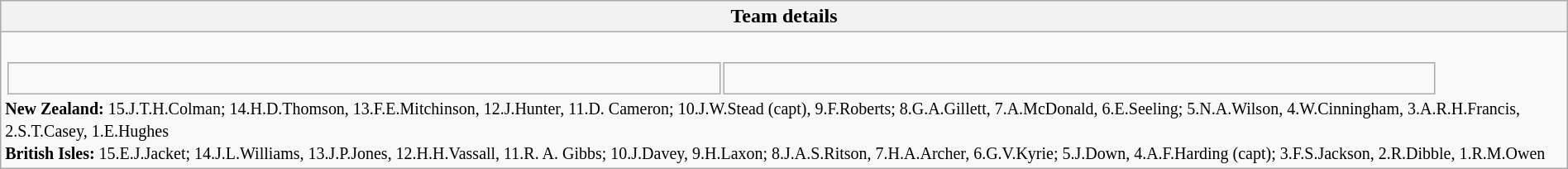<table class="wikitable collapsible collapsed" style="width:100%">
<tr>
<th>Team details</th>
</tr>
<tr>
<td><br><table width=92% |>
<tr>
<td></td>
<td><br></td>
</tr>
</table>
<small>
<strong>New Zealand:</strong> 15.J.T.H.Colman; 14.H.D.Thomson, 13.F.E.Mitchinson, 12.J.Hunter, 11.D. Cameron; 10.J.W.Stead (capt), 9.F.Roberts; 8.G.A.Gillett, 7.A.McDonald, 6.E.Seeling; 5.N.A.Wilson, 4.W.Cinningham, 3.A.R.H.Francis, 2.S.T.Casey, 1.E.Hughes
<br>
<strong>British Isles:</strong> 15.E.J.Jacket; 14.J.L.Williams, 13.J.P.Jones, 12.H.H.Vassall, 11.R. A. Gibbs; 10.J.Davey, 9.H.Laxon; 8.J.A.S.Ritson, 7.H.A.Archer, 6.G.V.Kyrie; 5.J.Down, 4.A.F.Harding (capt); 3.F.S.Jackson, 2.R.Dibble, 1.R.M.Owen
</small></td>
</tr>
</table>
